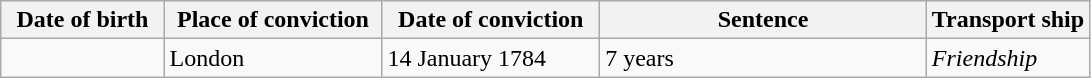<table class="wikitable sortable plainrowheaders" style="width=1024px;">
<tr>
<th style="width: 15%;">Date of birth</th>
<th style="width: 20%;">Place of conviction</th>
<th style="width: 20%;">Date of conviction</th>
<th style="width: 30%;">Sentence</th>
<th style="width: 15%;">Transport ship</th>
</tr>
<tr>
<td></td>
<td>London</td>
<td>14 January 1784</td>
<td>7 years</td>
<td><em>Friendship</em></td>
</tr>
</table>
